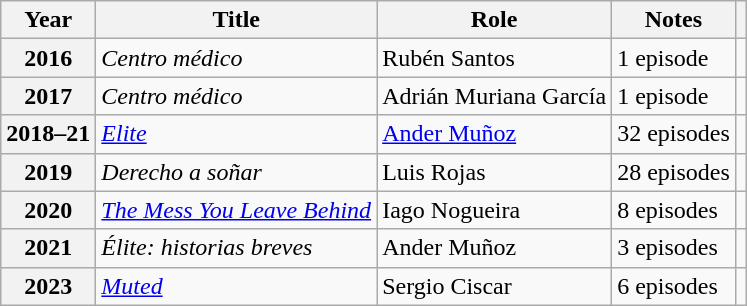<table class="wikitable plainrowheaders sortable">
<tr>
<th scope="col">Year</th>
<th scope="col">Title</th>
<th scope="col" class="unsortable">Role</th>
<th scope="col" class="unsortable">Notes</th>
<th scope="col" class="unsortable"></th>
</tr>
<tr>
<th scope="row" align = "center">2016</th>
<td><em>Centro médico</em></td>
<td>Rubén Santos</td>
<td>1 episode</td>
<td></td>
</tr>
<tr>
<th scope="row" align = "center">2017</th>
<td><em>Centro médico</em></td>
<td>Adrián Muriana García</td>
<td>1 episode</td>
<td></td>
</tr>
<tr>
<th scope="row" align = "center">2018–21</th>
<td><em><a href='#'>Elite</a></em></td>
<td><a href='#'>Ander Muñoz</a></td>
<td>32 episodes</td>
<td></td>
</tr>
<tr>
<th scope="row" align = "center">2019</th>
<td><em>Derecho a soñar</em></td>
<td>Luis Rojas</td>
<td>28 episodes</td>
<td></td>
</tr>
<tr>
<th scope="row" align = "center">2020</th>
<td data-sort-value="Mess You Leave Behind, The"><em><a href='#'>The Mess You Leave Behind</a></em></td>
<td>Iago Nogueira</td>
<td>8 episodes</td>
<td></td>
</tr>
<tr>
<th scope="row" align = "center">2021</th>
<td><em>Élite: historias breves</em></td>
<td>Ander Muñoz</td>
<td>3 episodes</td>
<td></td>
</tr>
<tr>
<th scope="row" align = "center">2023</th>
<td><em><a href='#'>Muted</a></em></td>
<td>Sergio Ciscar</td>
<td>6 episodes</td>
<td style="text-align:center"></td>
</tr>
</table>
